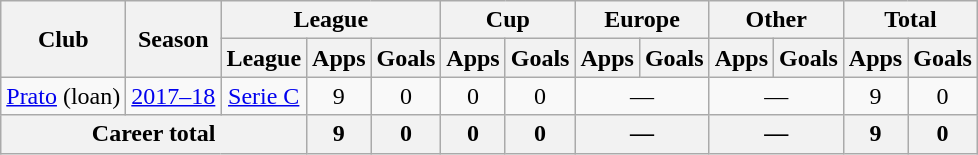<table class="wikitable" style="text-align: center;">
<tr>
<th rowspan="2">Club</th>
<th rowspan="2">Season</th>
<th colspan="3">League</th>
<th colspan="2">Cup</th>
<th colspan="2">Europe</th>
<th colspan="2">Other</th>
<th colspan="2">Total</th>
</tr>
<tr>
<th>League</th>
<th>Apps</th>
<th>Goals</th>
<th>Apps</th>
<th>Goals</th>
<th>Apps</th>
<th>Goals</th>
<th>Apps</th>
<th>Goals</th>
<th>Apps</th>
<th>Goals</th>
</tr>
<tr>
<td><a href='#'>Prato</a> (loan)</td>
<td><a href='#'>2017–18</a></td>
<td><a href='#'>Serie C</a></td>
<td>9</td>
<td>0</td>
<td>0</td>
<td>0</td>
<td colspan="2">—</td>
<td colspan="2">—</td>
<td>9</td>
<td>0</td>
</tr>
<tr>
<th colspan="3">Career total</th>
<th>9</th>
<th>0</th>
<th>0</th>
<th>0</th>
<th colspan="2">—</th>
<th colspan="2">—</th>
<th>9</th>
<th>0</th>
</tr>
</table>
